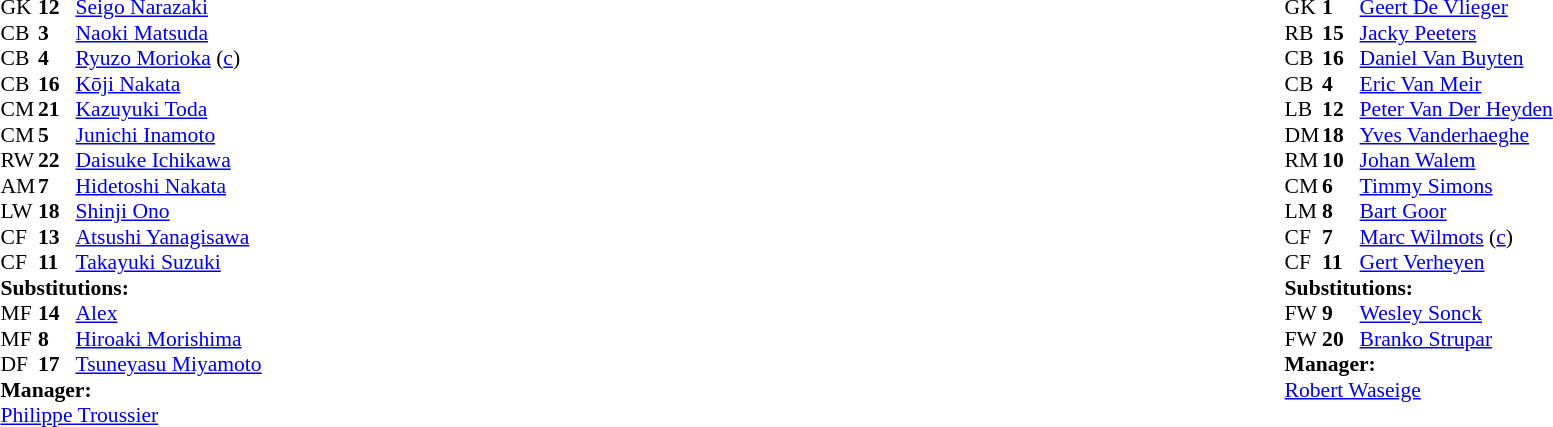<table width="100%">
<tr>
<td valign="top" width="50%"><br><table style="font-size: 90%" cellspacing="0" cellpadding="0">
<tr>
<th width="25"></th>
<th width="25"></th>
</tr>
<tr>
<td>GK</td>
<td><strong>12</strong></td>
<td><a href='#'>Seigo Narazaki</a></td>
</tr>
<tr>
<td>CB</td>
<td><strong>3</strong></td>
<td><a href='#'>Naoki Matsuda</a></td>
</tr>
<tr>
<td>CB</td>
<td><strong>4</strong></td>
<td><a href='#'>Ryuzo Morioka</a> (<a href='#'>c</a>)</td>
<td></td>
<td></td>
</tr>
<tr>
<td>CB</td>
<td><strong>16</strong></td>
<td><a href='#'>Kōji Nakata</a></td>
</tr>
<tr>
<td>CM</td>
<td><strong>21</strong></td>
<td><a href='#'>Kazuyuki Toda</a></td>
<td></td>
</tr>
<tr>
<td>CM</td>
<td><strong>5</strong></td>
<td><a href='#'>Junichi Inamoto</a></td>
<td></td>
</tr>
<tr>
<td>RW</td>
<td><strong>22</strong></td>
<td><a href='#'>Daisuke Ichikawa</a></td>
</tr>
<tr>
<td>AM</td>
<td><strong>7</strong></td>
<td><a href='#'>Hidetoshi Nakata</a></td>
</tr>
<tr>
<td>LW</td>
<td><strong>18</strong></td>
<td><a href='#'>Shinji Ono</a></td>
<td></td>
<td></td>
</tr>
<tr>
<td>CF</td>
<td><strong>13</strong></td>
<td><a href='#'>Atsushi Yanagisawa</a></td>
</tr>
<tr>
<td>CF</td>
<td><strong>11</strong></td>
<td><a href='#'>Takayuki Suzuki</a></td>
<td></td>
<td></td>
</tr>
<tr>
<td colspan=3><strong>Substitutions:</strong></td>
</tr>
<tr>
<td>MF</td>
<td><strong>14</strong></td>
<td><a href='#'>Alex</a></td>
<td></td>
<td></td>
</tr>
<tr>
<td>MF</td>
<td><strong>8</strong></td>
<td><a href='#'>Hiroaki Morishima</a></td>
<td></td>
<td></td>
</tr>
<tr>
<td>DF</td>
<td><strong>17</strong></td>
<td><a href='#'>Tsuneyasu Miyamoto</a></td>
<td></td>
<td></td>
</tr>
<tr>
<td colspan=3><strong>Manager:</strong></td>
</tr>
<tr>
<td colspan="4"> <a href='#'>Philippe Troussier</a></td>
</tr>
</table>
</td>
<td valign="top"></td>
<td valign="top" width="50%"><br><table style="font-size: 90%" cellspacing="0" cellpadding="0" align=center>
<tr>
<th width="25"></th>
<th width="25"></th>
</tr>
<tr>
<td>GK</td>
<td><strong>1</strong></td>
<td><a href='#'>Geert De Vlieger</a></td>
</tr>
<tr>
<td>RB</td>
<td><strong>15</strong></td>
<td><a href='#'>Jacky Peeters</a></td>
</tr>
<tr>
<td>CB</td>
<td><strong>16</strong></td>
<td><a href='#'>Daniel Van Buyten</a></td>
</tr>
<tr>
<td>CB</td>
<td><strong>4</strong></td>
<td><a href='#'>Eric Van Meir</a></td>
<td></td>
</tr>
<tr>
<td>LB</td>
<td><strong>12</strong></td>
<td><a href='#'>Peter Van Der Heyden</a></td>
<td></td>
</tr>
<tr>
<td>DM</td>
<td><strong>18</strong></td>
<td><a href='#'>Yves Vanderhaeghe</a></td>
</tr>
<tr>
<td>RM</td>
<td><strong>10</strong></td>
<td><a href='#'>Johan Walem</a></td>
<td></td>
<td></td>
</tr>
<tr>
<td>CM</td>
<td><strong>6</strong></td>
<td><a href='#'>Timmy Simons</a></td>
</tr>
<tr>
<td>LM</td>
<td><strong>8</strong></td>
<td><a href='#'>Bart Goor</a></td>
</tr>
<tr>
<td>CF</td>
<td><strong>7</strong></td>
<td><a href='#'>Marc Wilmots</a> (<a href='#'>c</a>)</td>
</tr>
<tr>
<td>CF</td>
<td><strong>11</strong></td>
<td><a href='#'>Gert Verheyen</a></td>
<td></td>
<td></td>
</tr>
<tr>
<td colspan=3><strong>Substitutions:</strong></td>
</tr>
<tr>
<td>FW</td>
<td><strong>9</strong></td>
<td><a href='#'>Wesley Sonck</a></td>
<td></td>
<td></td>
</tr>
<tr>
<td>FW</td>
<td><strong>20</strong></td>
<td><a href='#'>Branko Strupar</a></td>
<td></td>
<td></td>
</tr>
<tr>
<td colspan=3><strong>Manager:</strong></td>
</tr>
<tr>
<td colspan="4"><a href='#'>Robert Waseige</a></td>
</tr>
</table>
</td>
</tr>
</table>
